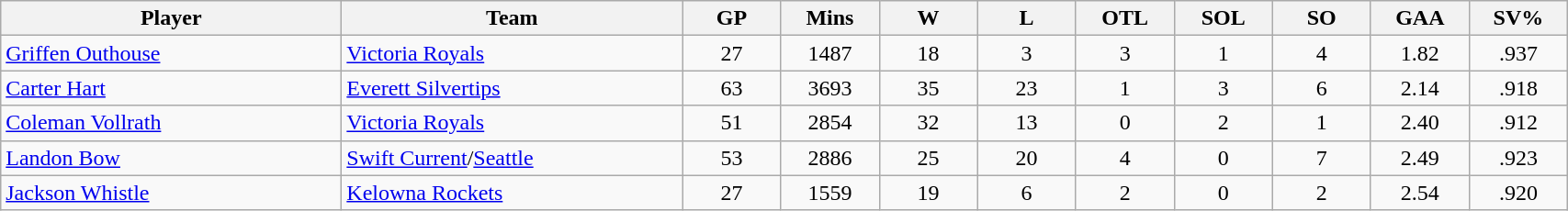<table class="wikitable sortable" style="text-align: center">
<tr>
<td class="unsortable" align=center bgcolor=#F2F2F2 style="width: 15em"><strong>Player</strong></td>
<th style="width: 15em">Team</th>
<th style="width: 4em">GP</th>
<th style="width: 4em">Mins</th>
<th style="width: 4em">W</th>
<th style="width: 4em">L</th>
<th style="width: 4em">OTL</th>
<th style="width: 4em">SOL</th>
<th style="width: 4em">SO</th>
<th style="width: 4em">GAA</th>
<th style="width: 4em">SV%</th>
</tr>
<tr>
<td align=left><a href='#'>Griffen Outhouse</a></td>
<td align=left><a href='#'>Victoria Royals</a></td>
<td>27</td>
<td>1487</td>
<td>18</td>
<td>3</td>
<td>3</td>
<td>1</td>
<td>4</td>
<td>1.82</td>
<td>.937</td>
</tr>
<tr>
<td align=left><a href='#'>Carter Hart</a></td>
<td align=left><a href='#'>Everett Silvertips</a></td>
<td>63</td>
<td>3693</td>
<td>35</td>
<td>23</td>
<td>1</td>
<td>3</td>
<td>6</td>
<td>2.14</td>
<td>.918</td>
</tr>
<tr>
<td align=left><a href='#'>Coleman Vollrath</a></td>
<td align=left><a href='#'>Victoria Royals</a></td>
<td>51</td>
<td>2854</td>
<td>32</td>
<td>13</td>
<td>0</td>
<td>2</td>
<td>1</td>
<td>2.40</td>
<td>.912</td>
</tr>
<tr>
<td align=left><a href='#'>Landon Bow</a></td>
<td align=left><a href='#'>Swift Current</a>/<a href='#'>Seattle</a></td>
<td>53</td>
<td>2886</td>
<td>25</td>
<td>20</td>
<td>4</td>
<td>0</td>
<td>7</td>
<td>2.49</td>
<td>.923</td>
</tr>
<tr>
<td align=left><a href='#'>Jackson Whistle</a></td>
<td align=left><a href='#'>Kelowna Rockets</a></td>
<td>27</td>
<td>1559</td>
<td>19</td>
<td>6</td>
<td>2</td>
<td>0</td>
<td>2</td>
<td>2.54</td>
<td>.920</td>
</tr>
</table>
